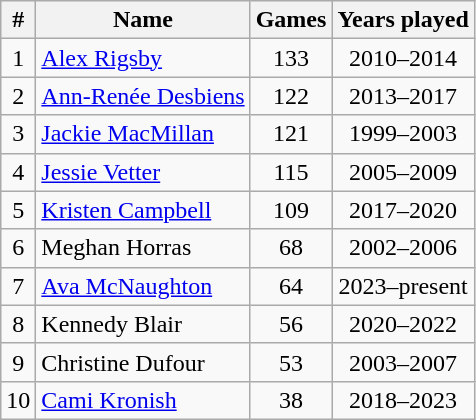<table class="wikitable" style="text-align:center">
<tr>
<th>#</th>
<th>Name</th>
<th>Games</th>
<th>Years played</th>
</tr>
<tr>
<td>1</td>
<td align=left><a href='#'>Alex Rigsby</a></td>
<td>133</td>
<td>2010–2014</td>
</tr>
<tr>
<td>2</td>
<td align=left><a href='#'>Ann-Renée Desbiens</a></td>
<td>122</td>
<td>2013–2017</td>
</tr>
<tr>
<td>3</td>
<td align=left><a href='#'>Jackie MacMillan</a></td>
<td>121</td>
<td>1999–2003</td>
</tr>
<tr>
<td>4</td>
<td align=left><a href='#'>Jessie Vetter</a></td>
<td>115</td>
<td>2005–2009</td>
</tr>
<tr>
<td>5</td>
<td align=left><a href='#'>Kristen Campbell</a></td>
<td>109</td>
<td>2017–2020</td>
</tr>
<tr>
<td>6</td>
<td align=left>Meghan Horras</td>
<td>68</td>
<td>2002–2006</td>
</tr>
<tr>
<td>7</td>
<td align=left><a href='#'>Ava McNaughton</a></td>
<td>64</td>
<td>2023–present</td>
</tr>
<tr>
<td>8</td>
<td align=left>Kennedy Blair</td>
<td>56</td>
<td>2020–2022</td>
</tr>
<tr>
<td>9</td>
<td align=left>Christine Dufour</td>
<td>53</td>
<td>2003–2007</td>
</tr>
<tr>
<td>10</td>
<td align=left><a href='#'>Cami Kronish</a></td>
<td>38</td>
<td>2018–2023</td>
</tr>
</table>
